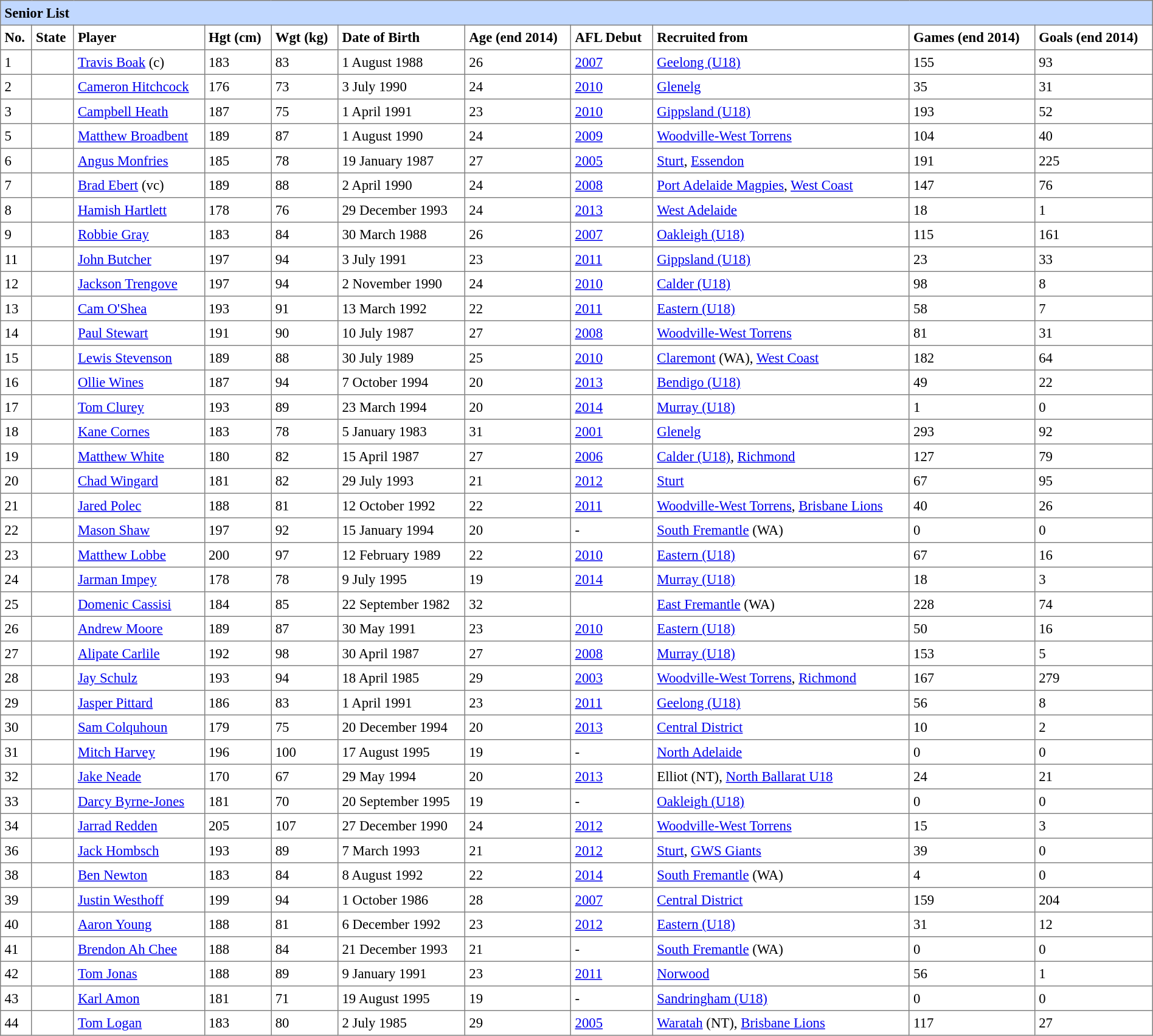<table border="1" cellpadding="4" cellspacing="0"  style="text-align:left; font-size:95%; border-collapse:collapse; width:100%;">
<tr style="background:#C1D8FF;">
<th colspan="11">Senior List</th>
</tr>
<tr>
<th>No.</th>
<th>State</th>
<th>Player</th>
<th>Hgt (cm)</th>
<th>Wgt (kg)</th>
<th>Date of Birth</th>
<th>Age (end 2014)</th>
<th>AFL Debut</th>
<th>Recruited from</th>
<th>Games (end 2014)</th>
<th>Goals (end 2014)</th>
</tr>
<tr>
<td>1</td>
<td></td>
<td><a href='#'>Travis Boak</a> (c)</td>
<td>183</td>
<td>83</td>
<td>1 August 1988</td>
<td>26</td>
<td><a href='#'>2007</a></td>
<td><a href='#'>Geelong (U18)</a></td>
<td>155</td>
<td>93</td>
</tr>
<tr>
<td>2</td>
<td></td>
<td><a href='#'>Cameron Hitchcock</a></td>
<td>176</td>
<td>73</td>
<td>3 July 1990</td>
<td>24</td>
<td><a href='#'>2010</a></td>
<td><a href='#'>Glenelg</a></td>
<td>35</td>
<td>31</td>
</tr>
<tr>
<td>3</td>
<td></td>
<td><a href='#'>Campbell Heath</a></td>
<td>187</td>
<td>75</td>
<td>1 April 1991</td>
<td>23</td>
<td><a href='#'>2010</a></td>
<td><a href='#'>Gippsland (U18)</a></td>
<td>193</td>
<td>52</td>
</tr>
<tr>
<td>5</td>
<td></td>
<td><a href='#'>Matthew Broadbent</a></td>
<td>189</td>
<td>87</td>
<td>1 August 1990</td>
<td>24</td>
<td><a href='#'>2009</a></td>
<td><a href='#'>Woodville-West Torrens</a></td>
<td>104</td>
<td>40</td>
</tr>
<tr>
<td>6</td>
<td></td>
<td><a href='#'>Angus Monfries</a></td>
<td>185</td>
<td>78</td>
<td>19 January 1987</td>
<td>27</td>
<td><a href='#'>2005</a></td>
<td><a href='#'>Sturt</a>, <a href='#'>Essendon</a></td>
<td>191</td>
<td>225</td>
</tr>
<tr>
<td>7</td>
<td></td>
<td><a href='#'>Brad Ebert</a> (vc)</td>
<td>189</td>
<td>88</td>
<td>2 April 1990</td>
<td>24</td>
<td><a href='#'>2008</a></td>
<td><a href='#'>Port Adelaide Magpies</a>, <a href='#'>West Coast</a></td>
<td>147</td>
<td>76</td>
</tr>
<tr>
<td>8</td>
<td></td>
<td><a href='#'>Hamish Hartlett</a></td>
<td>178</td>
<td>76</td>
<td>29 December 1993</td>
<td>24</td>
<td><a href='#'>2013</a></td>
<td><a href='#'>West Adelaide</a></td>
<td>18</td>
<td>1</td>
</tr>
<tr>
<td>9</td>
<td></td>
<td><a href='#'>Robbie Gray</a></td>
<td>183</td>
<td>84</td>
<td>30 March 1988</td>
<td>26</td>
<td><a href='#'>2007</a></td>
<td><a href='#'>Oakleigh (U18)</a></td>
<td>115</td>
<td>161</td>
</tr>
<tr>
<td>11</td>
<td></td>
<td><a href='#'>John Butcher</a></td>
<td>197</td>
<td>94</td>
<td>3 July 1991</td>
<td>23</td>
<td><a href='#'>2011</a></td>
<td><a href='#'>Gippsland (U18)</a></td>
<td>23</td>
<td>33</td>
</tr>
<tr>
<td>12</td>
<td></td>
<td><a href='#'>Jackson Trengove</a></td>
<td>197</td>
<td>94</td>
<td>2 November 1990</td>
<td>24</td>
<td><a href='#'>2010</a></td>
<td><a href='#'>Calder (U18)</a></td>
<td>98</td>
<td>8</td>
</tr>
<tr>
<td>13</td>
<td></td>
<td><a href='#'>Cam O'Shea</a></td>
<td>193</td>
<td>91</td>
<td>13 March 1992</td>
<td>22</td>
<td><a href='#'>2011</a></td>
<td><a href='#'>Eastern (U18)</a></td>
<td>58</td>
<td>7</td>
</tr>
<tr>
<td>14</td>
<td></td>
<td><a href='#'>Paul Stewart</a></td>
<td>191</td>
<td>90</td>
<td>10 July 1987</td>
<td>27</td>
<td><a href='#'>2008</a></td>
<td><a href='#'>Woodville-West Torrens</a></td>
<td>81</td>
<td>31</td>
</tr>
<tr>
<td>15</td>
<td></td>
<td><a href='#'>Lewis Stevenson</a></td>
<td>189</td>
<td>88</td>
<td>30 July 1989</td>
<td>25</td>
<td><a href='#'>2010</a></td>
<td><a href='#'>Claremont</a> (WA), <a href='#'>West Coast</a></td>
<td>182</td>
<td>64</td>
</tr>
<tr>
<td>16</td>
<td></td>
<td><a href='#'>Ollie Wines</a></td>
<td>187</td>
<td>94</td>
<td>7 October 1994</td>
<td>20</td>
<td><a href='#'>2013</a></td>
<td><a href='#'>Bendigo (U18)</a></td>
<td>49</td>
<td>22</td>
</tr>
<tr>
<td>17</td>
<td></td>
<td><a href='#'>Tom Clurey</a></td>
<td>193</td>
<td>89</td>
<td>23 March 1994</td>
<td>20</td>
<td><a href='#'>2014</a></td>
<td><a href='#'>Murray (U18)</a></td>
<td>1</td>
<td>0</td>
</tr>
<tr>
<td>18</td>
<td></td>
<td><a href='#'>Kane Cornes</a></td>
<td>183</td>
<td>78</td>
<td>5 January 1983</td>
<td>31</td>
<td><a href='#'>2001</a></td>
<td><a href='#'>Glenelg</a></td>
<td>293</td>
<td>92</td>
</tr>
<tr>
<td>19</td>
<td></td>
<td><a href='#'>Matthew White</a></td>
<td>180</td>
<td>82</td>
<td>15 April 1987</td>
<td>27</td>
<td><a href='#'>2006</a></td>
<td><a href='#'>Calder (U18)</a>, <a href='#'>Richmond</a></td>
<td>127</td>
<td>79</td>
</tr>
<tr>
<td>20</td>
<td></td>
<td><a href='#'>Chad Wingard</a></td>
<td>181</td>
<td>82</td>
<td>29 July 1993</td>
<td>21</td>
<td><a href='#'>2012</a></td>
<td><a href='#'>Sturt</a></td>
<td>67</td>
<td>95</td>
</tr>
<tr>
<td>21</td>
<td></td>
<td><a href='#'>Jared Polec</a></td>
<td>188</td>
<td>81</td>
<td>12 October 1992</td>
<td>22</td>
<td><a href='#'>2011</a></td>
<td><a href='#'>Woodville-West Torrens</a>, <a href='#'>Brisbane Lions</a></td>
<td>40</td>
<td>26</td>
</tr>
<tr>
<td>22</td>
<td></td>
<td><a href='#'>Mason Shaw</a></td>
<td>197</td>
<td>92</td>
<td>15 January 1994</td>
<td>20</td>
<td>-</td>
<td><a href='#'>South Fremantle</a> (WA)</td>
<td>0</td>
<td>0</td>
</tr>
<tr>
<td>23</td>
<td></td>
<td><a href='#'>Matthew Lobbe</a></td>
<td>200</td>
<td>97</td>
<td>12 February 1989</td>
<td>22</td>
<td><a href='#'>2010</a></td>
<td><a href='#'>Eastern (U18)</a></td>
<td>67</td>
<td>16</td>
</tr>
<tr>
<td>24</td>
<td></td>
<td><a href='#'>Jarman Impey</a></td>
<td>178</td>
<td>78</td>
<td>9 July 1995</td>
<td>19</td>
<td><a href='#'>2014</a></td>
<td><a href='#'>Murray (U18)</a></td>
<td>18</td>
<td>3</td>
</tr>
<tr>
<td>25</td>
<td></td>
<td><a href='#'>Domenic Cassisi</a></td>
<td>184</td>
<td>85</td>
<td>22 September 1982</td>
<td>32</td>
<td></td>
<td><a href='#'>East Fremantle</a> (WA)</td>
<td>228</td>
<td>74</td>
</tr>
<tr>
<td>26</td>
<td></td>
<td><a href='#'>Andrew Moore</a></td>
<td>189</td>
<td>87</td>
<td>30 May 1991</td>
<td>23</td>
<td><a href='#'>2010</a></td>
<td><a href='#'>Eastern (U18)</a></td>
<td>50</td>
<td>16</td>
</tr>
<tr>
<td>27</td>
<td></td>
<td><a href='#'>Alipate Carlile</a></td>
<td>192</td>
<td>98</td>
<td>30 April 1987</td>
<td>27</td>
<td><a href='#'>2008</a></td>
<td><a href='#'>Murray (U18)</a></td>
<td>153</td>
<td>5</td>
</tr>
<tr>
<td>28</td>
<td></td>
<td><a href='#'>Jay Schulz</a></td>
<td>193</td>
<td>94</td>
<td>18 April 1985</td>
<td>29</td>
<td><a href='#'>2003</a></td>
<td><a href='#'>Woodville-West Torrens</a>, <a href='#'>Richmond</a></td>
<td>167</td>
<td>279</td>
</tr>
<tr>
<td>29</td>
<td></td>
<td><a href='#'>Jasper Pittard</a></td>
<td>186</td>
<td>83</td>
<td>1 April 1991</td>
<td>23</td>
<td><a href='#'>2011</a></td>
<td><a href='#'>Geelong (U18)</a></td>
<td>56</td>
<td>8</td>
</tr>
<tr>
<td>30</td>
<td></td>
<td><a href='#'>Sam Colquhoun</a></td>
<td>179</td>
<td>75</td>
<td>20 December 1994</td>
<td>20</td>
<td><a href='#'>2013</a></td>
<td><a href='#'>Central District</a></td>
<td>10</td>
<td>2</td>
</tr>
<tr>
<td>31</td>
<td></td>
<td><a href='#'>Mitch Harvey</a></td>
<td>196</td>
<td>100</td>
<td>17 August 1995</td>
<td>19</td>
<td>-</td>
<td><a href='#'>North Adelaide</a></td>
<td>0</td>
<td>0</td>
</tr>
<tr>
<td>32</td>
<td></td>
<td><a href='#'>Jake Neade</a></td>
<td>170</td>
<td>67</td>
<td>29 May 1994</td>
<td>20</td>
<td><a href='#'>2013</a></td>
<td>Elliot (NT), <a href='#'>North Ballarat U18</a></td>
<td>24</td>
<td>21</td>
</tr>
<tr>
<td>33</td>
<td></td>
<td><a href='#'>Darcy Byrne-Jones</a></td>
<td>181</td>
<td>70</td>
<td>20 September 1995</td>
<td>19</td>
<td>-</td>
<td><a href='#'>Oakleigh (U18)</a></td>
<td>0</td>
<td>0</td>
</tr>
<tr>
<td>34</td>
<td></td>
<td><a href='#'>Jarrad Redden</a></td>
<td>205</td>
<td>107</td>
<td>27 December 1990</td>
<td>24</td>
<td><a href='#'>2012</a></td>
<td><a href='#'>Woodville-West Torrens</a></td>
<td>15</td>
<td>3</td>
</tr>
<tr>
<td>36</td>
<td></td>
<td><a href='#'>Jack Hombsch</a></td>
<td>193</td>
<td>89</td>
<td>7 March 1993</td>
<td>21</td>
<td><a href='#'>2012</a></td>
<td><a href='#'>Sturt</a>, <a href='#'>GWS Giants</a></td>
<td>39</td>
<td>0</td>
</tr>
<tr>
<td>38</td>
<td></td>
<td><a href='#'>Ben Newton</a></td>
<td>183</td>
<td>84</td>
<td>8 August 1992</td>
<td>22</td>
<td><a href='#'>2014</a></td>
<td><a href='#'>South Fremantle</a> (WA)</td>
<td>4</td>
<td>0</td>
</tr>
<tr>
<td>39</td>
<td></td>
<td><a href='#'>Justin Westhoff</a></td>
<td>199</td>
<td>94</td>
<td>1 October 1986</td>
<td>28</td>
<td><a href='#'>2007</a></td>
<td><a href='#'>Central District</a></td>
<td>159</td>
<td>204</td>
</tr>
<tr>
<td>40</td>
<td></td>
<td><a href='#'>Aaron Young</a></td>
<td>188</td>
<td>81</td>
<td>6 December 1992</td>
<td>23</td>
<td><a href='#'>2012</a></td>
<td><a href='#'>Eastern (U18)</a></td>
<td>31</td>
<td>12</td>
</tr>
<tr>
<td>41</td>
<td></td>
<td><a href='#'>Brendon Ah Chee</a></td>
<td>188</td>
<td>84</td>
<td>21 December 1993</td>
<td>21</td>
<td>-</td>
<td><a href='#'>South Fremantle</a> (WA)</td>
<td>0</td>
<td>0</td>
</tr>
<tr>
<td>42</td>
<td></td>
<td><a href='#'>Tom Jonas</a></td>
<td>188</td>
<td>89</td>
<td>9 January 1991</td>
<td>23</td>
<td><a href='#'>2011</a></td>
<td><a href='#'>Norwood</a></td>
<td>56</td>
<td>1</td>
</tr>
<tr>
<td>43</td>
<td></td>
<td><a href='#'>Karl Amon</a></td>
<td>181</td>
<td>71</td>
<td>19 August 1995</td>
<td>19</td>
<td>-</td>
<td><a href='#'>Sandringham (U18)</a></td>
<td>0</td>
<td>0</td>
</tr>
<tr>
<td>44</td>
<td></td>
<td><a href='#'>Tom Logan</a></td>
<td>183</td>
<td>80</td>
<td>2 July 1985</td>
<td>29</td>
<td><a href='#'>2005</a></td>
<td><a href='#'>Waratah</a> (NT), <a href='#'>Brisbane Lions</a></td>
<td>117</td>
<td>27</td>
</tr>
</table>
